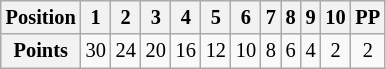<table class="wikitable" style="font-size:85%; text-align:center">
<tr>
<th>Position</th>
<th>1</th>
<th>2</th>
<th>3</th>
<th>4</th>
<th>5</th>
<th>6</th>
<th>7</th>
<th>8</th>
<th>9</th>
<th>10</th>
<th>PP</th>
</tr>
<tr>
<th>Points</th>
<td>30</td>
<td>24</td>
<td>20</td>
<td>16</td>
<td>12</td>
<td>10</td>
<td>8</td>
<td>6</td>
<td>4</td>
<td>2</td>
<td>2</td>
</tr>
</table>
